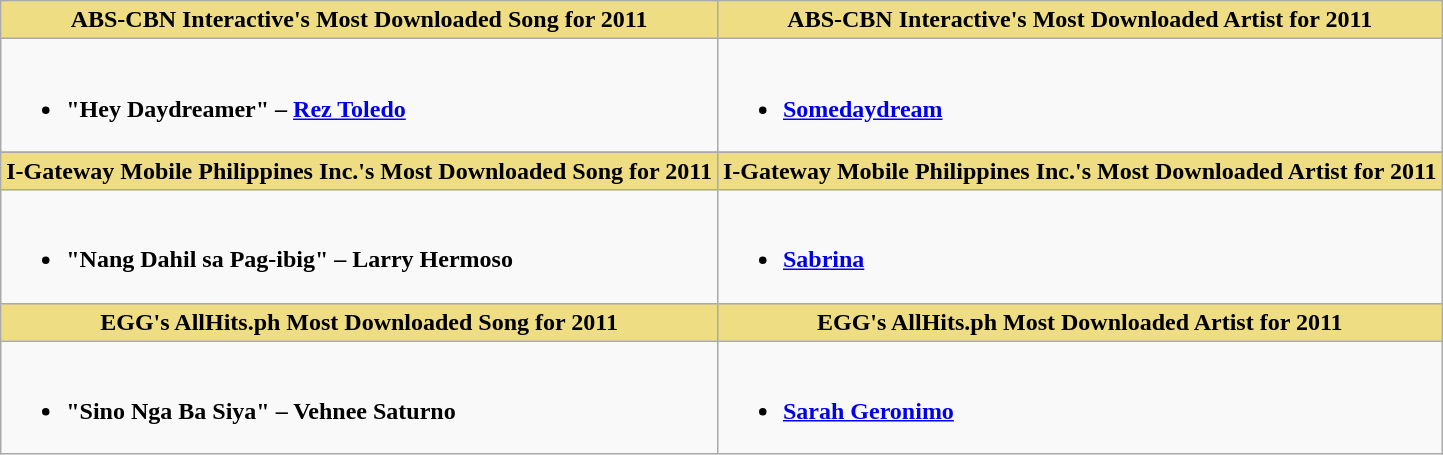<table class="wikitable">
<tr>
<th style="background:#EEDD82;" ! width:50%">ABS-CBN Interactive's Most Downloaded Song for 2011</th>
<th style="background:#EEDD82;" ! width:50%">ABS-CBN Interactive's Most Downloaded Artist for 2011</th>
</tr>
<tr>
<td valign="top"><br><ul><li><strong>"Hey Daydreamer" – <a href='#'>Rez Toledo</a></strong></li></ul></td>
<td valign="top"><br><ul><li><strong><a href='#'>Somedaydream</a></strong></li></ul></td>
</tr>
<tr>
</tr>
<tr>
<th style="background:#EEDD82;" ! width:50%">I-Gateway Mobile Philippines Inc.'s Most Downloaded Song for 2011</th>
<th style="background:#EEDD82;" ! width:50%">I-Gateway Mobile Philippines Inc.'s Most Downloaded Artist for 2011</th>
</tr>
<tr>
<td valign="top"><br><ul><li><strong>"Nang Dahil sa Pag-ibig" – Larry Hermoso</strong></li></ul></td>
<td valign="top"><br><ul><li><strong><a href='#'>Sabrina</a></strong></li></ul></td>
</tr>
<tr>
<th style="background:#EEDD82;" ! width:50%">EGG's AllHits.ph Most Downloaded Song for 2011</th>
<th style="background:#EEDD82;" ! width:50%">EGG's AllHits.ph Most Downloaded Artist for 2011</th>
</tr>
<tr>
<td valign="top"><br><ul><li><strong>"Sino Nga Ba Siya" – Vehnee Saturno</strong></li></ul></td>
<td valign="top"><br><ul><li><strong><a href='#'>Sarah Geronimo</a></strong></li></ul></td>
</tr>
</table>
